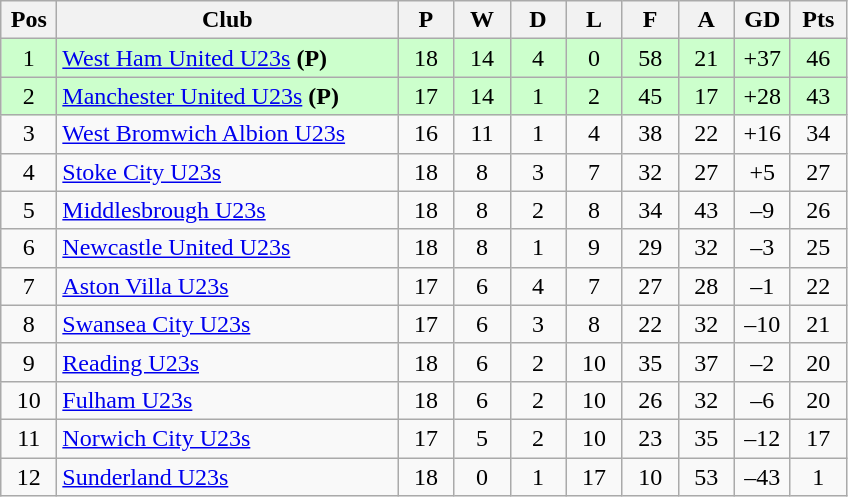<table class="wikitable" style="text-align:center">
<tr>
<th width="30">Pos</th>
<th width="220">Club</th>
<th width="30">P</th>
<th width="30">W</th>
<th width="30">D</th>
<th width="30">L</th>
<th width="30">F</th>
<th width="30">A</th>
<th width="30">GD</th>
<th width="30">Pts</th>
</tr>
<tr bgcolor="#CCFFCC">
<td>1</td>
<td align="left"><a href='#'>West Ham United U23s</a> <strong>(P)</strong></td>
<td>18</td>
<td>14</td>
<td>4</td>
<td>0</td>
<td>58</td>
<td>21</td>
<td>+37</td>
<td>46</td>
</tr>
<tr bgcolor="#CCFFCC">
<td>2</td>
<td align="left"><a href='#'>Manchester United U23s</a> <strong>(P)</strong></td>
<td>17</td>
<td>14</td>
<td>1</td>
<td>2</td>
<td>45</td>
<td>17</td>
<td>+28</td>
<td>43</td>
</tr>
<tr>
<td>3</td>
<td align="left"><a href='#'>West Bromwich Albion U23s</a></td>
<td>16</td>
<td>11</td>
<td>1</td>
<td>4</td>
<td>38</td>
<td>22</td>
<td>+16</td>
<td>34</td>
</tr>
<tr>
<td>4</td>
<td align="left"><a href='#'>Stoke City U23s</a></td>
<td>18</td>
<td>8</td>
<td>3</td>
<td>7</td>
<td>32</td>
<td>27</td>
<td>+5</td>
<td>27</td>
</tr>
<tr>
<td>5</td>
<td align="left"><a href='#'>Middlesbrough U23s</a></td>
<td>18</td>
<td>8</td>
<td>2</td>
<td>8</td>
<td>34</td>
<td>43</td>
<td>–9</td>
<td>26</td>
</tr>
<tr>
<td>6</td>
<td align="left"><a href='#'>Newcastle United U23s</a></td>
<td>18</td>
<td>8</td>
<td>1</td>
<td>9</td>
<td>29</td>
<td>32</td>
<td>–3</td>
<td>25</td>
</tr>
<tr>
<td>7</td>
<td align="left"><a href='#'>Aston Villa U23s</a></td>
<td>17</td>
<td>6</td>
<td>4</td>
<td>7</td>
<td>27</td>
<td>28</td>
<td>–1</td>
<td>22</td>
</tr>
<tr>
<td>8</td>
<td align="left"><a href='#'>Swansea City U23s</a></td>
<td>17</td>
<td>6</td>
<td>3</td>
<td>8</td>
<td>22</td>
<td>32</td>
<td>–10</td>
<td>21</td>
</tr>
<tr>
<td>9</td>
<td align="left"><a href='#'>Reading U23s</a></td>
<td>18</td>
<td>6</td>
<td>2</td>
<td>10</td>
<td>35</td>
<td>37</td>
<td>–2</td>
<td>20</td>
</tr>
<tr>
<td>10</td>
<td align="left"><a href='#'>Fulham U23s</a></td>
<td>18</td>
<td>6</td>
<td>2</td>
<td>10</td>
<td>26</td>
<td>32</td>
<td>–6</td>
<td>20</td>
</tr>
<tr>
<td>11</td>
<td align="left"><a href='#'>Norwich City U23s</a></td>
<td>17</td>
<td>5</td>
<td>2</td>
<td>10</td>
<td>23</td>
<td>35</td>
<td>–12</td>
<td>17</td>
</tr>
<tr>
<td>12</td>
<td align="left"><a href='#'>Sunderland U23s</a></td>
<td>18</td>
<td>0</td>
<td>1</td>
<td>17</td>
<td>10</td>
<td>53</td>
<td>–43</td>
<td>1</td>
</tr>
</table>
